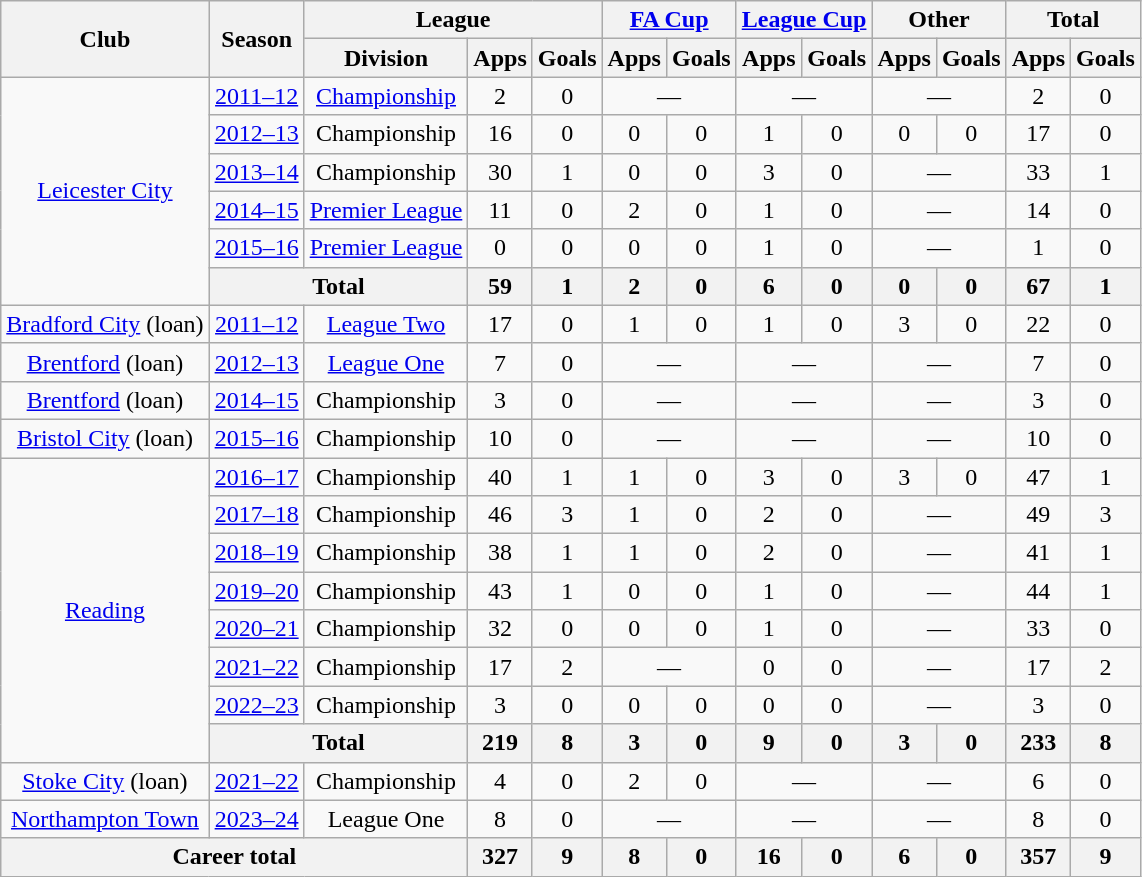<table class="wikitable" style="text-align:center">
<tr>
<th rowspan="2">Club</th>
<th rowspan="2">Season</th>
<th colspan="3">League</th>
<th colspan="2"><a href='#'>FA Cup</a></th>
<th colspan="2"><a href='#'>League Cup</a></th>
<th colspan="2">Other</th>
<th colspan="2">Total</th>
</tr>
<tr>
<th>Division</th>
<th>Apps</th>
<th>Goals</th>
<th>Apps</th>
<th>Goals</th>
<th>Apps</th>
<th>Goals</th>
<th>Apps</th>
<th>Goals</th>
<th>Apps</th>
<th>Goals</th>
</tr>
<tr>
<td rowspan="6"><a href='#'>Leicester City</a></td>
<td><a href='#'>2011–12</a></td>
<td><a href='#'>Championship</a></td>
<td>2</td>
<td>0</td>
<td colspan="2">—</td>
<td colspan="2">—</td>
<td colspan="2">—</td>
<td>2</td>
<td>0</td>
</tr>
<tr>
<td><a href='#'>2012–13</a></td>
<td>Championship</td>
<td>16</td>
<td>0</td>
<td>0</td>
<td>0</td>
<td>1</td>
<td>0</td>
<td>0</td>
<td>0</td>
<td>17</td>
<td>0</td>
</tr>
<tr>
<td><a href='#'>2013–14</a></td>
<td>Championship</td>
<td>30</td>
<td>1</td>
<td>0</td>
<td>0</td>
<td>3</td>
<td>0</td>
<td colspan="2">—</td>
<td>33</td>
<td>1</td>
</tr>
<tr>
<td><a href='#'>2014–15</a></td>
<td><a href='#'>Premier League</a></td>
<td>11</td>
<td>0</td>
<td>2</td>
<td>0</td>
<td>1</td>
<td>0</td>
<td colspan="2">—</td>
<td>14</td>
<td>0</td>
</tr>
<tr>
<td><a href='#'>2015–16</a></td>
<td><a href='#'>Premier League</a></td>
<td>0</td>
<td>0</td>
<td>0</td>
<td>0</td>
<td>1</td>
<td>0</td>
<td colspan="2">—</td>
<td>1</td>
<td>0</td>
</tr>
<tr>
<th colspan="2">Total</th>
<th>59</th>
<th>1</th>
<th>2</th>
<th>0</th>
<th>6</th>
<th>0</th>
<th>0</th>
<th>0</th>
<th>67</th>
<th>1</th>
</tr>
<tr>
<td><a href='#'>Bradford City</a> (loan)</td>
<td><a href='#'>2011–12</a></td>
<td><a href='#'>League Two</a></td>
<td>17</td>
<td>0</td>
<td>1</td>
<td>0</td>
<td>1</td>
<td>0</td>
<td>3</td>
<td>0</td>
<td>22</td>
<td>0</td>
</tr>
<tr>
<td><a href='#'>Brentford</a> (loan)</td>
<td><a href='#'>2012–13</a></td>
<td><a href='#'>League One</a></td>
<td>7</td>
<td>0</td>
<td colspan="2">—</td>
<td colspan="2">—</td>
<td colspan="2">—</td>
<td>7</td>
<td>0</td>
</tr>
<tr>
<td><a href='#'>Brentford</a> (loan)</td>
<td><a href='#'>2014–15</a></td>
<td>Championship</td>
<td>3</td>
<td>0</td>
<td colspan="2">—</td>
<td colspan="2">—</td>
<td colspan="2">—</td>
<td>3</td>
<td>0</td>
</tr>
<tr>
<td><a href='#'>Bristol City</a> (loan)</td>
<td><a href='#'>2015–16</a></td>
<td>Championship</td>
<td>10</td>
<td>0</td>
<td colspan="2">—</td>
<td colspan="2">—</td>
<td colspan="2">—</td>
<td>10</td>
<td>0</td>
</tr>
<tr>
<td rowspan="8"><a href='#'>Reading</a></td>
<td><a href='#'>2016–17</a></td>
<td>Championship</td>
<td>40</td>
<td>1</td>
<td>1</td>
<td>0</td>
<td>3</td>
<td>0</td>
<td>3</td>
<td>0</td>
<td>47</td>
<td>1</td>
</tr>
<tr>
<td><a href='#'>2017–18</a></td>
<td>Championship</td>
<td>46</td>
<td>3</td>
<td>1</td>
<td>0</td>
<td>2</td>
<td>0</td>
<td colspan="2">—</td>
<td>49</td>
<td>3</td>
</tr>
<tr>
<td><a href='#'>2018–19</a></td>
<td>Championship</td>
<td>38</td>
<td>1</td>
<td>1</td>
<td>0</td>
<td>2</td>
<td>0</td>
<td colspan="2">—</td>
<td>41</td>
<td>1</td>
</tr>
<tr>
<td><a href='#'>2019–20</a></td>
<td>Championship</td>
<td>43</td>
<td>1</td>
<td>0</td>
<td>0</td>
<td>1</td>
<td>0</td>
<td colspan="2">—</td>
<td>44</td>
<td>1</td>
</tr>
<tr>
<td><a href='#'>2020–21</a></td>
<td>Championship</td>
<td>32</td>
<td>0</td>
<td>0</td>
<td>0</td>
<td>1</td>
<td>0</td>
<td colspan="2">—</td>
<td>33</td>
<td>0</td>
</tr>
<tr>
<td><a href='#'>2021–22</a></td>
<td>Championship</td>
<td>17</td>
<td>2</td>
<td colspan="2">—</td>
<td>0</td>
<td>0</td>
<td colspan="2">—</td>
<td>17</td>
<td>2</td>
</tr>
<tr>
<td><a href='#'>2022–23</a></td>
<td>Championship</td>
<td>3</td>
<td>0</td>
<td>0</td>
<td>0</td>
<td>0</td>
<td>0</td>
<td colspan="2">—</td>
<td>3</td>
<td>0</td>
</tr>
<tr>
<th colspan="2">Total</th>
<th>219</th>
<th>8</th>
<th>3</th>
<th>0</th>
<th>9</th>
<th>0</th>
<th>3</th>
<th>0</th>
<th>233</th>
<th>8</th>
</tr>
<tr>
<td><a href='#'>Stoke City</a> (loan)</td>
<td><a href='#'>2021–22</a></td>
<td>Championship</td>
<td>4</td>
<td>0</td>
<td>2</td>
<td>0</td>
<td colspan="2">—</td>
<td colspan="2">—</td>
<td>6</td>
<td>0</td>
</tr>
<tr>
<td><a href='#'>Northampton Town</a></td>
<td><a href='#'>2023–24</a></td>
<td>League One</td>
<td>8</td>
<td>0</td>
<td colspan="2">—</td>
<td colspan="2">—</td>
<td colspan="2">—</td>
<td>8</td>
<td>0</td>
</tr>
<tr>
<th colspan="3">Career total</th>
<th>327</th>
<th>9</th>
<th>8</th>
<th>0</th>
<th>16</th>
<th>0</th>
<th>6</th>
<th>0</th>
<th>357</th>
<th>9</th>
</tr>
</table>
